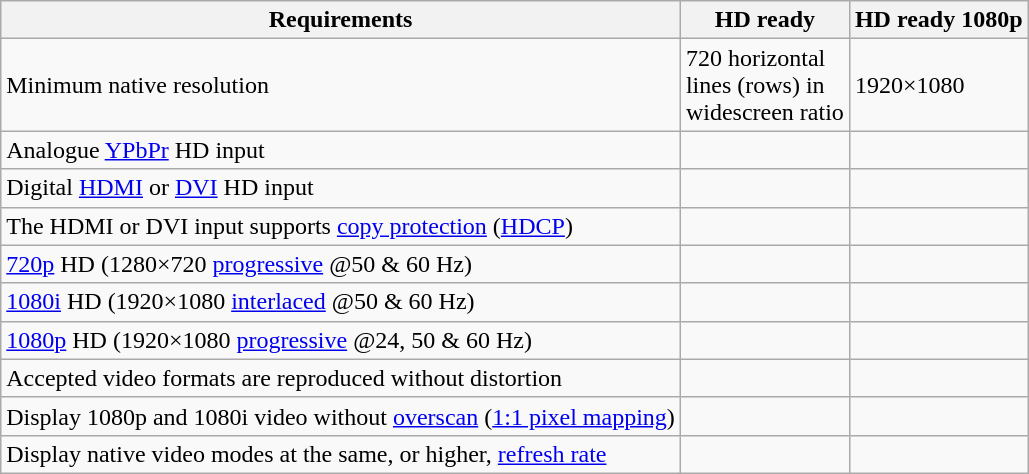<table class="wikitable" text-align="left">
<tr>
<th align="left">Requirements</th>
<th>HD ready</th>
<th>HD ready 1080p</th>
</tr>
<tr>
<td>Minimum native resolution</td>
<td>720 horizontal<br>lines (rows) in<br>widescreen ratio</td>
<td>1920×1080</td>
</tr>
<tr>
<td>Analogue <a href='#'>YPbPr</a> HD input</td>
<td></td>
<td></td>
</tr>
<tr>
<td>Digital <a href='#'>HDMI</a> or <a href='#'>DVI</a> HD input</td>
<td></td>
<td></td>
</tr>
<tr>
<td>The HDMI or DVI input supports <a href='#'>copy protection</a> (<a href='#'>HDCP</a>)</td>
<td></td>
<td></td>
</tr>
<tr>
<td><a href='#'>720p</a> HD (1280×720 <a href='#'>progressive</a> @50 & 60 Hz)</td>
<td></td>
<td></td>
</tr>
<tr>
<td><a href='#'>1080i</a> HD (1920×1080 <a href='#'>interlaced</a> @50 & 60 Hz)</td>
<td></td>
<td></td>
</tr>
<tr>
<td><a href='#'>1080p</a> HD (1920×1080 <a href='#'>progressive</a> @24, 50 & 60 Hz)</td>
<td></td>
<td></td>
</tr>
<tr>
<td>Accepted video formats are reproduced without distortion</td>
<td></td>
<td></td>
</tr>
<tr>
<td>Display 1080p and 1080i video without <a href='#'>overscan</a> (<a href='#'>1:1 pixel mapping</a>)</td>
<td></td>
<td></td>
</tr>
<tr>
<td>Display native video modes at the same, or higher, <a href='#'>refresh rate</a></td>
<td></td>
<td></td>
</tr>
</table>
